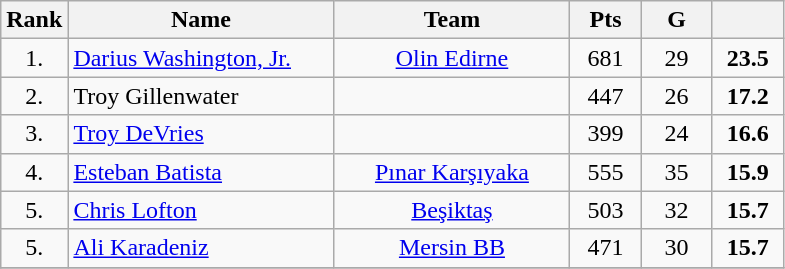<table class="wikitable" style="text-align: center;">
<tr>
<th>Rank</th>
<th width=170>Name</th>
<th width=150>Team</th>
<th width=40>Pts</th>
<th width=40>G</th>
<th width=40></th>
</tr>
<tr>
<td>1.</td>
<td align="left"> <a href='#'>Darius Washington, Jr.</a></td>
<td><a href='#'>Olin Edirne</a></td>
<td>681</td>
<td>29</td>
<td><strong>23.5</strong></td>
</tr>
<tr>
<td>2.</td>
<td align="left"> Troy Gillenwater</td>
<td></td>
<td>447</td>
<td>26</td>
<td><strong>17.2</strong></td>
</tr>
<tr>
<td>3.</td>
<td align="left"> <a href='#'>Troy DeVries</a></td>
<td></td>
<td>399</td>
<td>24</td>
<td><strong>16.6</strong></td>
</tr>
<tr>
<td>4.</td>
<td align="left"> <a href='#'>Esteban Batista</a></td>
<td><a href='#'>Pınar Karşıyaka</a></td>
<td>555</td>
<td>35</td>
<td><strong>15.9</strong></td>
</tr>
<tr>
<td>5.</td>
<td align="left"> <a href='#'>Chris Lofton</a></td>
<td><a href='#'>Beşiktaş</a></td>
<td>503</td>
<td>32</td>
<td><strong>15.7</strong></td>
</tr>
<tr>
<td>5.</td>
<td align="left"> <a href='#'>Ali Karadeniz</a></td>
<td><a href='#'>Mersin BB</a></td>
<td>471</td>
<td>30</td>
<td><strong>15.7</strong></td>
</tr>
<tr>
</tr>
</table>
